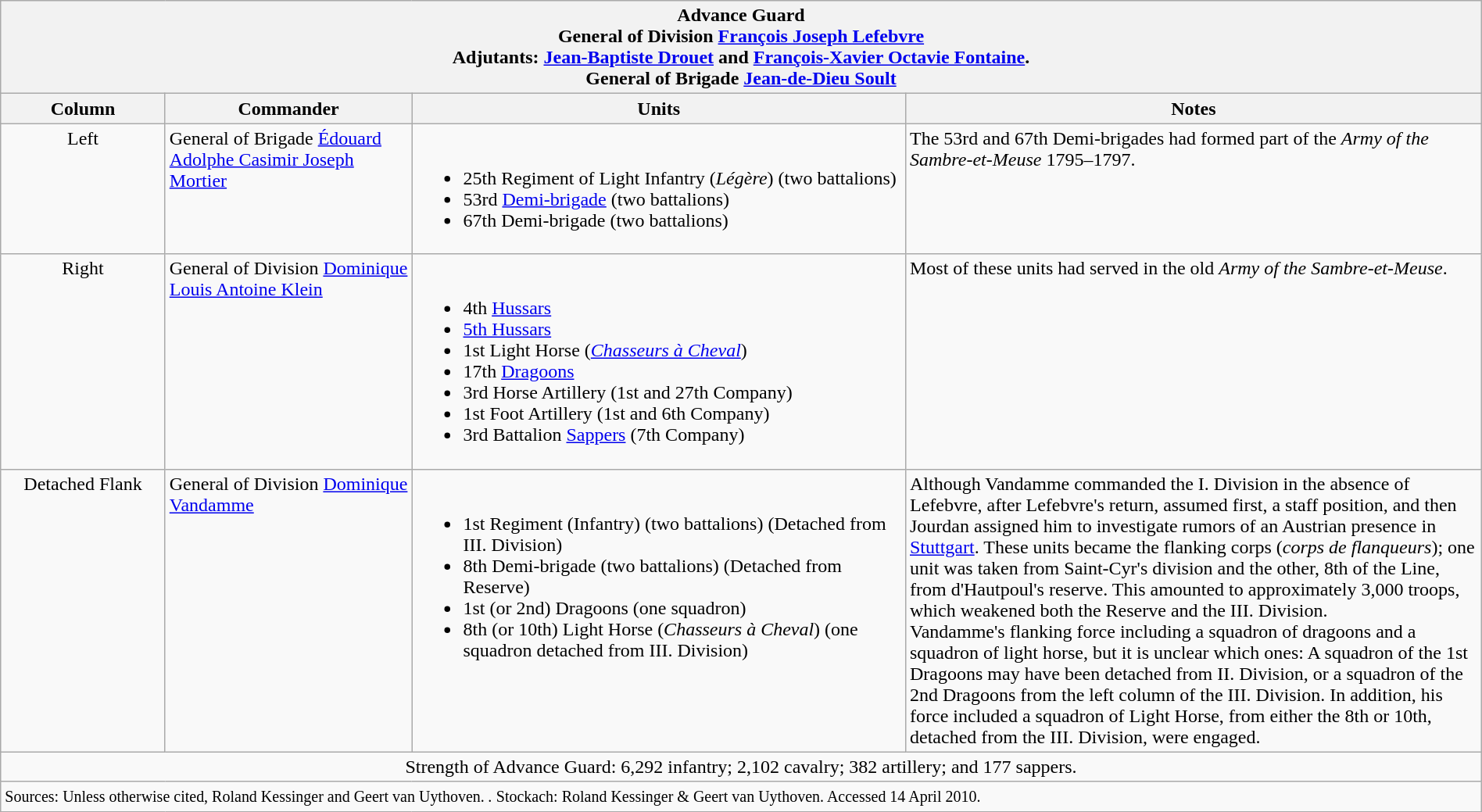<table class="wikitable" width=100%>
<tr valign="top">
<th colspan="11" bgcolor="white">Advance Guard<br>General of Division <a href='#'>François Joseph Lefebvre</a><br>Adjutants: <a href='#'>Jean-Baptiste Drouet</a> and <a href='#'>François-Xavier Octavie Fontaine</a>. <br> General of Brigade <a href='#'>Jean-de-Dieu Soult</a></th>
</tr>
<tr valign="top"|- valign="top">
<th width=10%; align= center>Column</th>
<th width=15%; align= center>Commander</th>
<th width=30%; align= center>Units</th>
<th width=35%; align= center>Notes</th>
</tr>
<tr valign="top">
<td align= center>Left</td>
<td align= left>General of Brigade <a href='#'>Édouard Adolphe Casimir Joseph Mortier</a></td>
<td align= left><br><ul><li>25th Regiment of Light Infantry (<em>Légère</em>) (two battalions)</li><li>53rd <a href='#'>Demi-brigade</a> (two battalions)</li><li>67th Demi-brigade (two battalions)</li></ul></td>
<td align= left>The 53rd and 67th Demi-brigades had formed part of the <em>Army of the Sambre-et-Meuse</em> 1795–1797.</td>
</tr>
<tr valign="top">
<td align= center>Right</td>
<td align= left>General of Division <a href='#'>Dominique Louis Antoine Klein</a></td>
<td align= left><br><ul><li>4th <a href='#'>Hussars</a></li><li><a href='#'>5th Hussars</a></li><li>1st Light Horse (<em><a href='#'>Chasseurs à Cheval</a></em>)</li><li>17th <a href='#'>Dragoons</a></li><li>3rd Horse Artillery (1st and 27th Company)</li><li>1st Foot Artillery (1st and 6th Company)</li><li>3rd Battalion <a href='#'>Sappers</a> (7th Company)</li></ul></td>
<td align= left>Most of these units had served in the old <em>Army of the Sambre-et-Meuse</em>.</td>
</tr>
<tr valign="top">
<td align= center>Detached Flank</td>
<td align= left>General of Division <a href='#'>Dominique Vandamme</a></td>
<td align= left><br><ul><li>1st Regiment (Infantry) (two battalions) (Detached from III. Division)</li><li>8th Demi-brigade (two battalions) (Detached from Reserve)</li><li>1st (or 2nd) Dragoons (one squadron)</li><li>8th (or 10th) Light Horse (<em>Chasseurs à Cheval</em>) (one squadron detached from III. Division)</li></ul></td>
<td align= left>Although Vandamme commanded the I. Division in the absence of Lefebvre, after Lefebvre's return, assumed first, a staff position, and then Jourdan assigned him to investigate rumors of an Austrian presence in <a href='#'>Stuttgart</a>. These units became the flanking corps (<em>corps de flanqueurs</em>); one unit was taken from Saint-Cyr's division and the other, 8th of the Line, from d'Hautpoul's reserve. This amounted to approximately 3,000 troops, which weakened both the Reserve and the III. Division.<br>Vandamme's flanking force including a squadron of dragoons and a squadron of light horse, but it is unclear which ones: A squadron of the 1st Dragoons may have been detached from II. Division, or a squadron of the 2nd Dragoons from the left column of the III. Division. In addition, his force included a squadron of Light Horse, from either the 8th or 10th, detached from the III. Division, were engaged.</td>
</tr>
<tr valign="top">
<td colspan="9" align="center">Strength of Advance Guard: 6,292 infantry; 2,102 cavalry; 382 artillery; and 177 sappers.</td>
</tr>
<tr valign="top">
<td colspan="9" align="left"><small>Sources: Unless otherwise cited, Roland Kessinger and Geert van Uythoven. <em>.</em> Stockach: Roland Kessinger & Geert van Uythoven. Accessed 14 April 2010.</small></td>
</tr>
</table>
